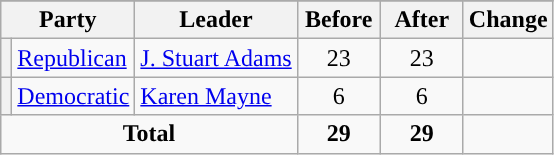<table class="wikitable" style="text-align:center;">
<tr>
</tr>
<tr>
<th colspan=2>Party</th>
<th>Leader</th>
<th style="width:3em">Before</th>
<th style="width:3em">After</th>
<th style="width:3em">Change</th>
</tr>
<tr>
<th style="background-color:"></th>
<td style="text-align:left;"><a href='#'>Republican</a></td>
<td style="text-align:left;"><a href='#'>J. Stuart Adams</a></td>
<td>23</td>
<td>23</td>
<td></td>
</tr>
<tr>
<th style="background-color:"></th>
<td style="text-align:left;"><a href='#'>Democratic</a></td>
<td style="text-align:left;"><a href='#'>Karen Mayne</a></td>
<td>6</td>
<td>6</td>
<td></td>
</tr>
<tr>
<td colspan=3><strong>Total</strong></td>
<td><strong>29</strong></td>
<td><strong>29</strong></td>
<td></td>
</tr>
</table>
